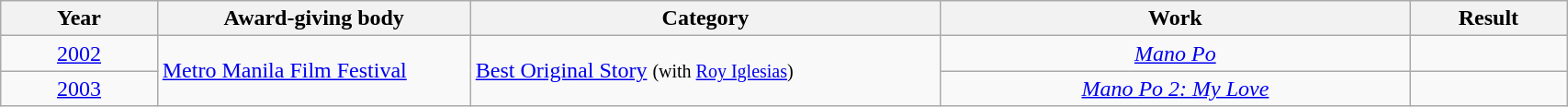<table | width="90%" class="wikitable sortable">
<tr>
<th width="10%">Year</th>
<th width="20%">Award-giving body</th>
<th width="30%">Category</th>
<th width="30%">Work</th>
<th width="10%">Result</th>
</tr>
<tr>
<td align="center"><a href='#'>2002</a></td>
<td rowspan="2" align="left"><a href='#'>Metro Manila Film Festival</a></td>
<td align="left" rowspan="2"><a href='#'>Best Original Story</a> <small>(with <a href='#'>Roy Iglesias</a>)</small></td>
<td align="center"><em><a href='#'>Mano Po</a></em></td>
<td></td>
</tr>
<tr>
<td align="center"><a href='#'>2003</a></td>
<td align="center"><em><a href='#'>Mano Po 2: My Love</a></em></td>
<td></td>
</tr>
</table>
